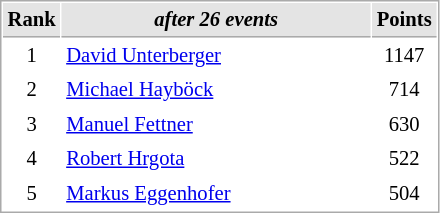<table cellspacing="1" cellpadding="3" style="border:1px solid #AAAAAA;font-size:86%">
<tr bgcolor="#E4E4E4">
<th style="border-bottom:1px solid #AAAAAA" width=10>Rank</th>
<th style="border-bottom:1px solid #AAAAAA" width=200><em>after 26 events</em></th>
<th style="border-bottom:1px solid #AAAAAA" width=20>Points</th>
</tr>
<tr>
<td align=center>1</td>
<td align=left> <a href='#'>David Unterberger</a></td>
<td align=center>1147</td>
</tr>
<tr>
<td align=center>2</td>
<td align=left> <a href='#'>Michael Hayböck</a></td>
<td align=center>714</td>
</tr>
<tr>
<td align=center>3</td>
<td align=left> <a href='#'>Manuel Fettner</a></td>
<td align=center>630</td>
</tr>
<tr>
<td align=center>4</td>
<td align=left> <a href='#'>Robert Hrgota</a></td>
<td align=center>522</td>
</tr>
<tr>
<td align=center>5</td>
<td align=left> <a href='#'>Markus Eggenhofer</a></td>
<td align=center>504</td>
</tr>
</table>
